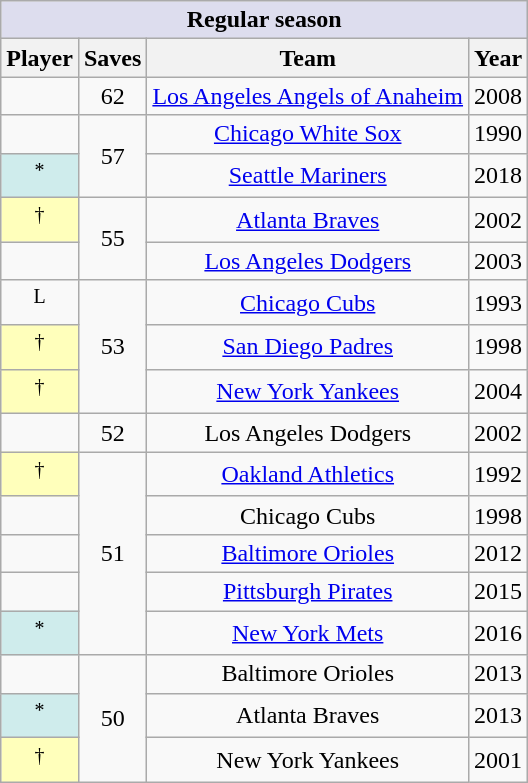<table class="wikitable sortable" style="text-align:center">
<tr>
<th style="background:#dde;" colspan="4">Regular season</th>
</tr>
<tr>
<th>Player</th>
<th>Saves</th>
<th>Team</th>
<th>Year</th>
</tr>
<tr>
<td></td>
<td>62</td>
<td><a href='#'>Los Angeles Angels of Anaheim</a></td>
<td>2008</td>
</tr>
<tr>
<td></td>
<td rowspan=2>57</td>
<td><a href='#'>Chicago White Sox</a></td>
<td>1990</td>
</tr>
<tr>
<td style="background:#cfecec;"><sup>*</sup></td>
<td><a href='#'>Seattle Mariners</a></td>
<td>2018</td>
</tr>
<tr>
<td style="background:#ffb;"><sup>†</sup></td>
<td rowspan=2>55</td>
<td><a href='#'>Atlanta Braves</a></td>
<td>2002</td>
</tr>
<tr>
<td></td>
<td><a href='#'>Los Angeles Dodgers</a></td>
<td>2003</td>
</tr>
<tr>
<td><sup>L</sup></td>
<td rowspan=3>53</td>
<td><a href='#'>Chicago Cubs</a></td>
<td>1993</td>
</tr>
<tr>
<td style="background:#ffb;"><sup>†</sup></td>
<td><a href='#'>San Diego Padres</a></td>
<td>1998</td>
</tr>
<tr>
<td style="background:#ffb;"><sup>†</sup></td>
<td><a href='#'>New York Yankees</a></td>
<td>2004</td>
</tr>
<tr>
<td></td>
<td>52</td>
<td>Los Angeles Dodgers</td>
<td>2002</td>
</tr>
<tr>
<td style="background:#ffb;"><sup>†</sup></td>
<td rowspan=5>51</td>
<td><a href='#'>Oakland Athletics</a></td>
<td>1992</td>
</tr>
<tr>
<td></td>
<td>Chicago Cubs</td>
<td>1998</td>
</tr>
<tr>
<td></td>
<td><a href='#'>Baltimore Orioles</a></td>
<td>2012</td>
</tr>
<tr>
<td></td>
<td><a href='#'>Pittsburgh Pirates</a></td>
<td>2015</td>
</tr>
<tr>
<td style="background:#cfecec;"><sup>*</sup></td>
<td><a href='#'>New York Mets</a></td>
<td>2016</td>
</tr>
<tr>
<td></td>
<td rowspan=3>50</td>
<td>Baltimore Orioles</td>
<td>2013</td>
</tr>
<tr>
<td style="background:#cfecec;"><sup>*</sup></td>
<td>Atlanta Braves</td>
<td>2013</td>
</tr>
<tr>
<td style="background:#ffb;"><sup>†</sup></td>
<td>New York Yankees</td>
<td>2001</td>
</tr>
</table>
